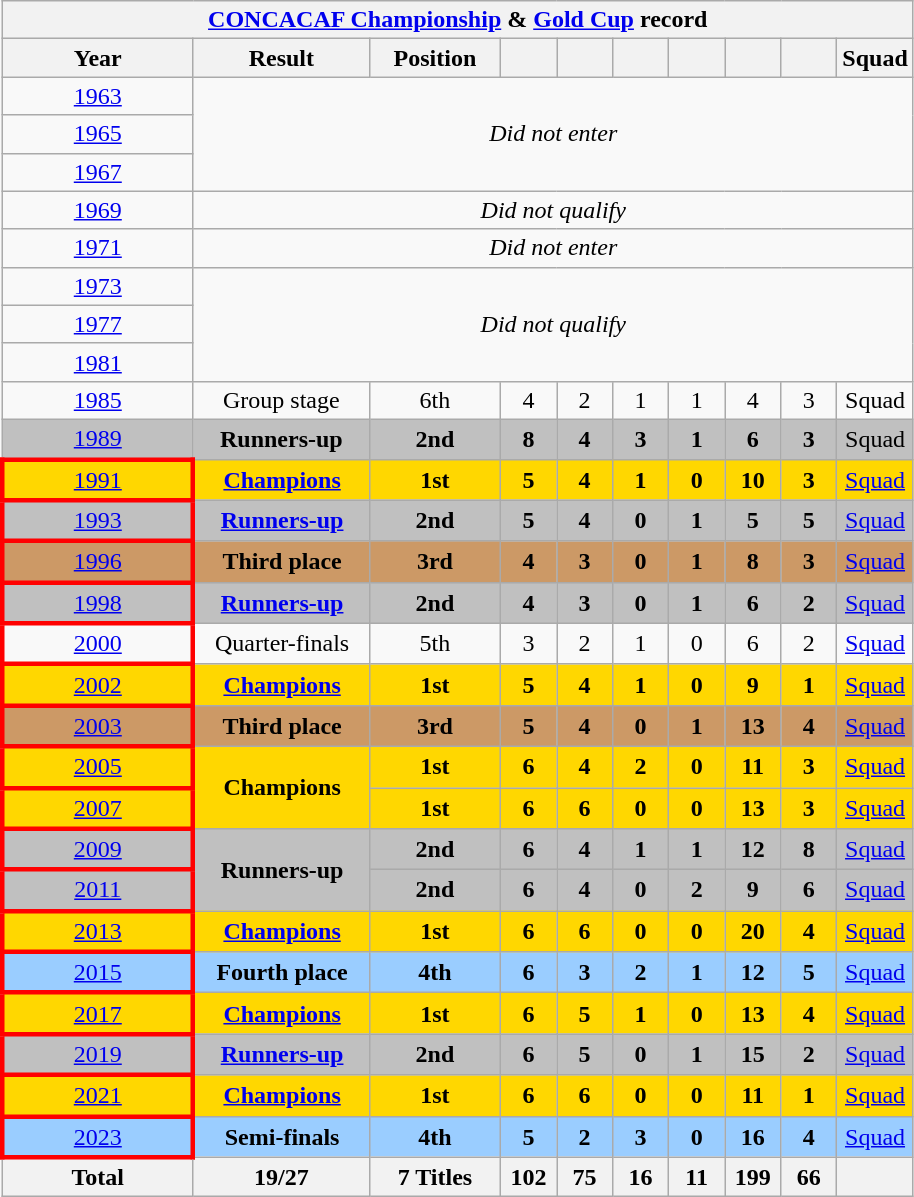<table class="wikitable" style="text-align: center;">
<tr>
<th colspan=10><a href='#'>CONCACAF Championship</a> & <a href='#'>Gold Cup</a> record</th>
</tr>
<tr>
<th style="width:120px;">Year</th>
<th style="width:110px;">Result</th>
<th style="width:80px;">Position</th>
<th style="width:30px;"></th>
<th style="width:30px;"></th>
<th style="width:30px;"></th>
<th style="width:30px;"></th>
<th style="width:30px;"></th>
<th style="width:30px;"></th>
<th style="width:30px;">Squad</th>
</tr>
<tr>
<td> <a href='#'>1963</a></td>
<td rowspan=3 colspan=9><em>Did not enter</em></td>
</tr>
<tr>
<td> <a href='#'>1965</a></td>
</tr>
<tr>
<td> <a href='#'>1967</a></td>
</tr>
<tr>
<td> <a href='#'>1969</a></td>
<td rowspan=1 colspan=9><em>Did not qualify</em></td>
</tr>
<tr>
<td> <a href='#'>1971</a></td>
<td rowspan=1 colspan=9><em>Did not enter</em></td>
</tr>
<tr>
<td> <a href='#'>1973</a></td>
<td rowspan=3 colspan=9><em>Did not qualify</em></td>
</tr>
<tr>
<td> <a href='#'>1977</a></td>
</tr>
<tr>
<td> <a href='#'>1981</a></td>
</tr>
<tr>
<td><a href='#'>1985</a></td>
<td>Group stage</td>
<td>6th</td>
<td>4</td>
<td>2</td>
<td>1</td>
<td>1</td>
<td>4</td>
<td>3</td>
<td>Squad</td>
</tr>
<tr bgcolor=silver>
<td><a href='#'>1989</a></td>
<td><strong>Runners-up</strong></td>
<td><strong>2nd</strong></td>
<td><strong>8</strong></td>
<td><strong>4</strong></td>
<td><strong>3</strong></td>
<td><strong>1</strong></td>
<td><strong>6</strong></td>
<td><strong>3</strong></td>
<td>Squad</td>
</tr>
<tr bgcolor=gold>
<td style="border: 3px solid red"> <a href='#'>1991</a></td>
<td><strong><a href='#'>Champions</a> </strong></td>
<td><strong>1st</strong></td>
<td><strong>5</strong></td>
<td><strong>4</strong></td>
<td><strong>1</strong></td>
<td><strong>0</strong></td>
<td><strong>10</strong></td>
<td><strong>3</strong></td>
<td><a href='#'>Squad</a></td>
</tr>
<tr bgcolor=silver>
<td style="border: 3px solid red">  <a href='#'>1993</a></td>
<td><strong><a href='#'>Runners-up</a> </strong></td>
<td><strong>2nd</strong></td>
<td><strong>5</strong></td>
<td><strong>4</strong></td>
<td><strong>0</strong></td>
<td><strong>1</strong></td>
<td><strong>5</strong></td>
<td><strong>5</strong></td>
<td><a href='#'>Squad</a></td>
</tr>
<tr bgcolor=#c96>
<td style="border: 3px solid red"> <a href='#'>1996</a></td>
<td><strong>Third place</strong></td>
<td style="background:#c96;"><strong>3rd</strong></td>
<td><strong>4</strong></td>
<td><strong>3</strong></td>
<td><strong>0</strong></td>
<td><strong>1</strong></td>
<td><strong>8</strong></td>
<td><strong>3</strong></td>
<td><a href='#'>Squad</a></td>
</tr>
<tr bgcolor=silver>
<td style="border: 3px solid red"> <a href='#'>1998</a></td>
<td><strong><a href='#'>Runners-up</a> </strong></td>
<td style="background:silver;"><strong>2nd</strong></td>
<td><strong>4</strong></td>
<td><strong>3</strong></td>
<td><strong>0</strong></td>
<td><strong>1</strong></td>
<td><strong>6</strong></td>
<td><strong>2</strong></td>
<td><a href='#'>Squad</a></td>
</tr>
<tr>
<td style="border: 3px solid red"> <a href='#'>2000</a></td>
<td>Quarter-finals</td>
<td>5th</td>
<td>3</td>
<td>2</td>
<td>1</td>
<td>0</td>
<td>6</td>
<td>2</td>
<td><a href='#'>Squad</a></td>
</tr>
<tr bgcolor=gold>
<td style="border: 3px solid red"> <a href='#'>2002</a></td>
<td><strong><a href='#'>Champions</a> </strong></td>
<td><strong>1st</strong></td>
<td><strong>5</strong></td>
<td><strong>4</strong></td>
<td><strong>1</strong></td>
<td><strong>0</strong></td>
<td><strong>9</strong></td>
<td><strong>1</strong></td>
<td><a href='#'>Squad</a></td>
</tr>
<tr bgcolor=#c96>
<td style="border: 3px solid red">  <a href='#'>2003</a></td>
<td><strong>Third place</strong></td>
<td><strong>3rd</strong></td>
<td><strong>5</strong></td>
<td><strong>4</strong></td>
<td><strong>0</strong></td>
<td><strong>1</strong></td>
<td><strong>13</strong></td>
<td><strong>4</strong></td>
<td><a href='#'>Squad</a></td>
</tr>
<tr bgcolor=gold>
<td style="border: 3px solid red"> <a href='#'>2005</a></td>
<td rowspan=2><strong>Champions</strong></td>
<td><strong>1st</strong></td>
<td><strong>6</strong></td>
<td><strong>4</strong></td>
<td><strong>2</strong></td>
<td><strong>0</strong></td>
<td><strong>11</strong></td>
<td><strong>3</strong></td>
<td><a href='#'>Squad</a></td>
</tr>
<tr bgcolor=gold>
<td style="border: 3px solid red"> <a href='#'>2007</a></td>
<td><strong>1st</strong></td>
<td><strong>6</strong></td>
<td><strong>6</strong></td>
<td><strong>0</strong></td>
<td><strong>0</strong></td>
<td><strong>13</strong></td>
<td><strong>3</strong></td>
<td><a href='#'>Squad</a></td>
</tr>
<tr bgcolor=silver>
<td style="border: 3px solid red"> <a href='#'>2009</a></td>
<td rowspan=2><strong>Runners-up</strong></td>
<td><strong>2nd</strong></td>
<td><strong>6</strong></td>
<td><strong>4</strong></td>
<td><strong>1</strong></td>
<td><strong>1</strong></td>
<td><strong>12</strong></td>
<td><strong>8</strong></td>
<td><a href='#'>Squad</a></td>
</tr>
<tr bgcolor=silver>
<td style="border: 3px solid red"> <a href='#'>2011</a></td>
<td><strong>2nd</strong></td>
<td><strong>6</strong></td>
<td><strong>4</strong></td>
<td><strong>0</strong></td>
<td><strong>2</strong></td>
<td><strong>9</strong></td>
<td><strong>6</strong></td>
<td><a href='#'>Squad</a></td>
</tr>
<tr bgcolor=gold>
<td style="border: 3px solid red"> <a href='#'>2013</a></td>
<td><strong><a href='#'>Champions</a></strong></td>
<td><strong>1st</strong></td>
<td><strong>6</strong></td>
<td><strong>6</strong></td>
<td><strong>0</strong></td>
<td><strong>0</strong></td>
<td><strong>20</strong></td>
<td><strong>4</strong></td>
<td><a href='#'>Squad</a></td>
</tr>
<tr bgcolor=#9acdff>
<td style="border: 3px solid red">  <a href='#'>2015</a></td>
<td><strong>Fourth place</strong></td>
<td><strong>4th</strong></td>
<td><strong>6</strong></td>
<td><strong>3</strong></td>
<td><strong>2</strong></td>
<td><strong>1</strong></td>
<td><strong>12</strong></td>
<td><strong>5</strong></td>
<td><a href='#'>Squad</a></td>
</tr>
<tr bgcolor=gold>
<td style="border: 3px solid red"> <a href='#'>2017</a></td>
<td><strong><a href='#'>Champions</a></strong></td>
<td><strong>1st</strong></td>
<td><strong>6</strong></td>
<td><strong>5</strong></td>
<td><strong>1</strong></td>
<td><strong>0</strong></td>
<td><strong>13</strong></td>
<td><strong>4</strong></td>
<td><a href='#'>Squad</a></td>
</tr>
<tr bgcolor=silver>
<td style="border: 3px solid red">   <a href='#'>2019</a></td>
<td><strong><a href='#'>Runners-up</a> </strong></td>
<td><strong>2nd</strong></td>
<td><strong>6</strong></td>
<td><strong>5</strong></td>
<td><strong>0</strong></td>
<td><strong>1</strong></td>
<td><strong>15</strong></td>
<td><strong>2</strong></td>
<td><a href='#'>Squad</a></td>
</tr>
<tr bgcolor=gold>
<td style="border: 3px solid red"> <a href='#'>2021</a></td>
<td><strong><a href='#'>Champions</a></strong></td>
<td><strong>1st</strong></td>
<td><strong>6</strong></td>
<td><strong>6</strong></td>
<td><strong>0</strong></td>
<td><strong>0</strong></td>
<td><strong>11</strong></td>
<td><strong>1</strong></td>
<td><a href='#'>Squad</a></td>
</tr>
<tr bgcolor=#9acdff>
<td style="border: 3px solid red">  <a href='#'>2023</a></td>
<td><strong>Semi-finals</strong></td>
<td><strong>4th</strong></td>
<td><strong>5</strong></td>
<td><strong>2</strong></td>
<td><strong>3</strong></td>
<td><strong>0</strong></td>
<td><strong>16</strong></td>
<td><strong>4</strong></td>
<td><a href='#'>Squad</a></td>
</tr>
<tr>
<th>Total</th>
<th>19/27</th>
<th>7 Titles</th>
<th>102</th>
<th>75</th>
<th>16</th>
<th>11</th>
<th>199</th>
<th>66</th>
<th></th>
</tr>
</table>
